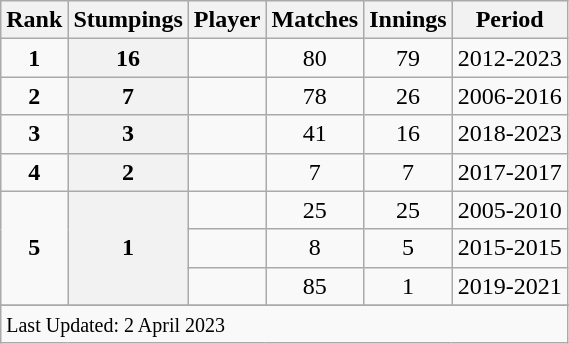<table class="wikitable plainrowheaders sortable">
<tr>
<th scope=col>Rank</th>
<th scope=col>Stumpings</th>
<th scope=col>Player</th>
<th scope=col>Matches</th>
<th scope=col>Innings</th>
<th scope=col>Period</th>
</tr>
<tr>
<td align=center><strong>1</strong></td>
<th scope=row style=text-align:center;>16</th>
<td> </td>
<td align=center>80</td>
<td align=center>79</td>
<td>2012-2023</td>
</tr>
<tr>
<td align=center><strong>2</strong></td>
<th scope=row style=text-align:center;>7</th>
<td></td>
<td align=center>78</td>
<td align=center>26</td>
<td>2006-2016</td>
</tr>
<tr>
<td align=center><strong>3</strong></td>
<th scope=row style=text-align:center;>3</th>
<td> </td>
<td align=center>41</td>
<td align=center>16</td>
<td>2018-2023</td>
</tr>
<tr>
<td align=center><strong>4</strong></td>
<th scope=row style=text-align:center;>2</th>
<td></td>
<td align=center>7</td>
<td align=center>7</td>
<td>2017-2017</td>
</tr>
<tr>
<td align=center rowspan=3><strong>5</strong></td>
<th scope=row style=text-align:center; rowspan=3>1</th>
<td></td>
<td align=center>25</td>
<td align=center>25</td>
<td>2005-2010</td>
</tr>
<tr>
<td></td>
<td align=center>8</td>
<td align=center>5</td>
<td>2015-2015</td>
</tr>
<tr>
<td> </td>
<td align=center>85</td>
<td align=center>1</td>
<td>2019-2021</td>
</tr>
<tr>
</tr>
<tr class=sortbottom>
<td colspan=6><small>Last Updated: 2 April 2023</small></td>
</tr>
</table>
